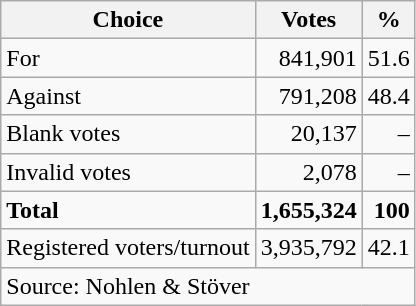<table class=wikitable style=text-align:right>
<tr>
<th>Choice</th>
<th>Votes</th>
<th>%</th>
</tr>
<tr>
<td align=left>For</td>
<td>841,901</td>
<td>51.6</td>
</tr>
<tr>
<td align=left>Against</td>
<td>791,208</td>
<td>48.4</td>
</tr>
<tr>
<td align=left>Blank votes</td>
<td>20,137</td>
<td>–</td>
</tr>
<tr>
<td align=left>Invalid votes</td>
<td>2,078</td>
<td>–</td>
</tr>
<tr>
<td align=left><strong>Total</strong></td>
<td><strong>1,655,324</strong></td>
<td><strong>100</strong></td>
</tr>
<tr>
<td align=left>Registered voters/turnout</td>
<td>3,935,792</td>
<td>42.1</td>
</tr>
<tr>
<td align=left colspan=3>Source: Nohlen & Stöver</td>
</tr>
</table>
